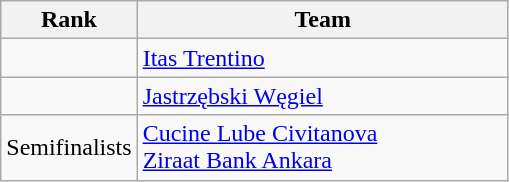<table class="wikitable" style="text-align:center">
<tr>
<th width=40>Rank</th>
<th width=240>Team</th>
</tr>
<tr>
<td></td>
<td align=left> <a href='#'>Itas Trentino</a></td>
</tr>
<tr>
<td></td>
<td align=left> <a href='#'>Jastrzębski Węgiel</a></td>
</tr>
<tr>
<td>Semifinalists</td>
<td align=left> <a href='#'>Cucine Lube Civitanova</a><br>  <a href='#'>Ziraat Bank Ankara</a></td>
</tr>
</table>
